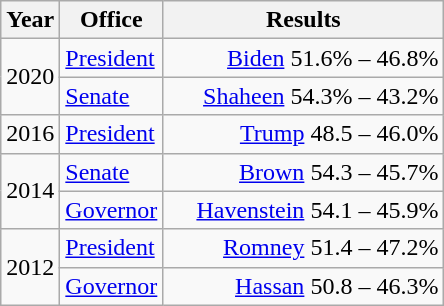<table class=wikitable>
<tr>
<th width="30">Year</th>
<th width="60">Office</th>
<th width="180">Results</th>
</tr>
<tr>
<td rowspan="2">2020</td>
<td><a href='#'>President</a></td>
<td align="right" ><a href='#'>Biden</a> 51.6% – 46.8%</td>
</tr>
<tr>
<td><a href='#'>Senate</a></td>
<td align="right" ><a href='#'>Shaheen</a> 54.3% – 43.2%</td>
</tr>
<tr>
<td>2016</td>
<td><a href='#'>President</a></td>
<td align="right" ><a href='#'>Trump</a> 48.5 – 46.0%</td>
</tr>
<tr>
<td rowspan="2">2014</td>
<td><a href='#'>Senate</a></td>
<td align="right" ><a href='#'>Brown</a> 54.3 – 45.7%</td>
</tr>
<tr>
<td><a href='#'>Governor</a></td>
<td align="right" ><a href='#'>Havenstein</a> 54.1 – 45.9%</td>
</tr>
<tr>
<td rowspan="2">2012</td>
<td><a href='#'>President</a></td>
<td align="right" ><a href='#'>Romney</a> 51.4 – 47.2%</td>
</tr>
<tr>
<td><a href='#'>Governor</a></td>
<td align="right" ><a href='#'>Hassan</a> 50.8 – 46.3%</td>
</tr>
</table>
